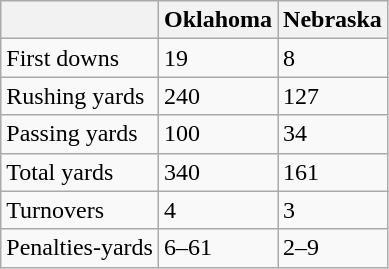<table class=wikitable>
<tr>
<th></th>
<th style=>Oklahoma</th>
<th style=>Nebraska</th>
</tr>
<tr>
<td>First downs</td>
<td>19</td>
<td>8</td>
</tr>
<tr>
<td>Rushing yards</td>
<td>240</td>
<td>127</td>
</tr>
<tr>
<td>Passing yards</td>
<td>100</td>
<td>34</td>
</tr>
<tr>
<td>Total yards</td>
<td>340</td>
<td>161</td>
</tr>
<tr>
<td>Turnovers</td>
<td>4</td>
<td>3</td>
</tr>
<tr>
<td>Penalties-yards</td>
<td>6–61</td>
<td>2–9</td>
</tr>
</table>
